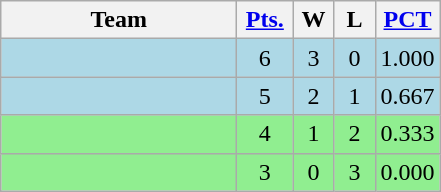<table class=wikitable>
<tr align=center>
<th width=150px>Team</th>
<th width=30px><a href='#'>Pts.</a></th>
<th width=20px>W</th>
<th width=20px>L</th>
<th><a href='#'>PCT</a></th>
</tr>
<tr align=center bgcolor="lightblue">
<td align=left></td>
<td>6</td>
<td>3</td>
<td>0</td>
<td>1.000</td>
</tr>
<tr align=center bgcolor="lightblue">
<td align=left></td>
<td>5</td>
<td>2</td>
<td>1</td>
<td>0.667</td>
</tr>
<tr align=center bgcolor="lightgreen">
<td align=left></td>
<td>4</td>
<td>1</td>
<td>2</td>
<td>0.333</td>
</tr>
<tr align=center bgcolor="lightgreen">
<td align=left></td>
<td>3</td>
<td>0</td>
<td>3</td>
<td>0.000</td>
</tr>
</table>
